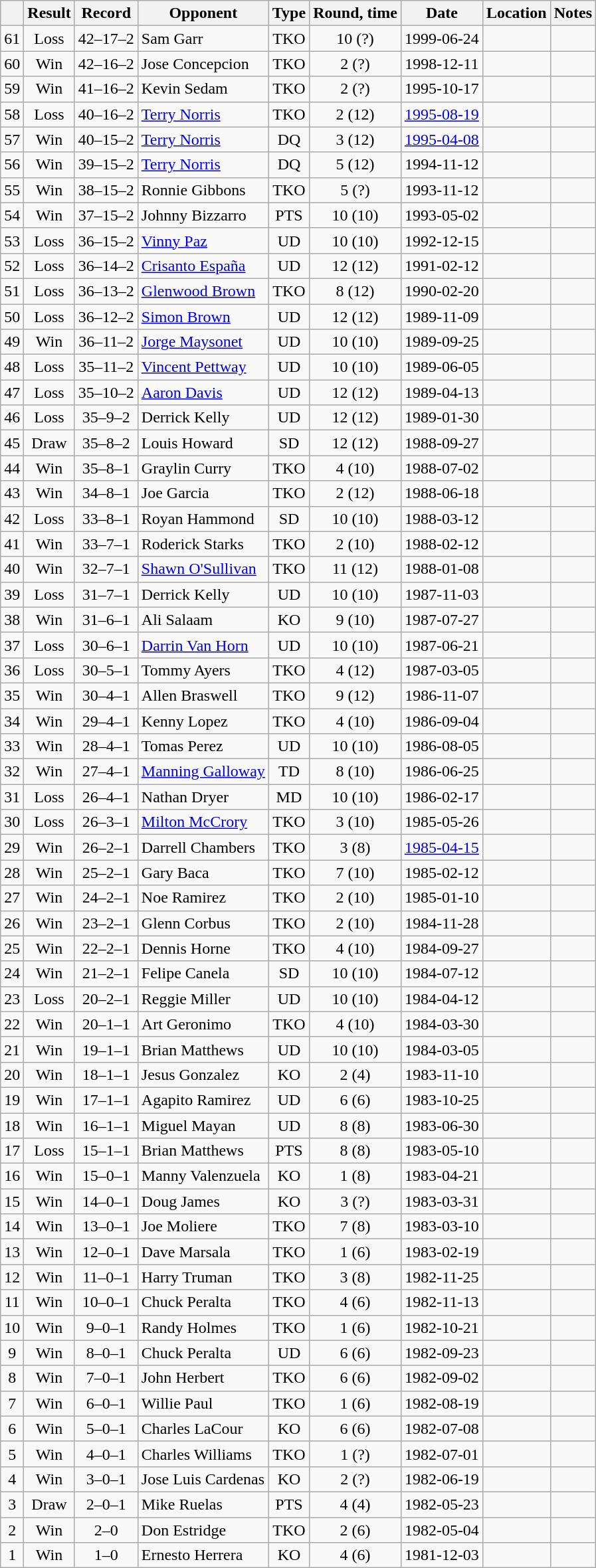<table class=wikitable style=text-align:center>
<tr>
<th></th>
<th>Result</th>
<th>Record</th>
<th>Opponent</th>
<th>Type</th>
<th>Round, time</th>
<th>Date</th>
<th>Location</th>
<th>Notes</th>
</tr>
<tr>
<td>61</td>
<td>Loss</td>
<td>42–17–2</td>
<td align=left>Sam Garr</td>
<td>TKO</td>
<td>10 (?)</td>
<td>1999-06-24</td>
<td align=left></td>
<td align=left></td>
</tr>
<tr>
<td>60</td>
<td>Win</td>
<td>42–16–2</td>
<td align=left>Jose Concepcion</td>
<td>TKO</td>
<td>2 (?)</td>
<td>1998-12-11</td>
<td align=left></td>
<td align=left></td>
</tr>
<tr>
<td>59</td>
<td>Win</td>
<td>41–16–2</td>
<td align=left>Kevin Sedam</td>
<td>TKO</td>
<td>2 (?)</td>
<td>1995-10-17</td>
<td align=left></td>
<td align=left></td>
</tr>
<tr>
<td>58</td>
<td>Loss</td>
<td>40–16–2</td>
<td align=left><a href='#'>Terry Norris</a></td>
<td>TKO</td>
<td>2 (12)</td>
<td><a href='#'>1995-08-19</a></td>
<td align=left></td>
<td align=left></td>
</tr>
<tr>
<td>57</td>
<td>Win</td>
<td>40–15–2</td>
<td align=left><a href='#'>Terry Norris</a></td>
<td>DQ</td>
<td>3 (12)</td>
<td><a href='#'>1995-04-08</a></td>
<td align=left></td>
<td align=left></td>
</tr>
<tr>
<td>56</td>
<td>Win</td>
<td>39–15–2</td>
<td align=left><a href='#'>Terry Norris</a></td>
<td>DQ</td>
<td>5 (12)</td>
<td>1994-11-12</td>
<td align=left></td>
<td align=left></td>
</tr>
<tr>
<td>55</td>
<td>Win</td>
<td>38–15–2</td>
<td align=left>Ronnie Gibbons</td>
<td>TKO</td>
<td>5 (?)</td>
<td>1993-11-12</td>
<td align=left></td>
<td align=left></td>
</tr>
<tr>
<td>54</td>
<td>Win</td>
<td>37–15–2</td>
<td align=left>Johnny Bizzarro</td>
<td>PTS</td>
<td>10 (10)</td>
<td>1993-05-02</td>
<td align=left></td>
<td align=left></td>
</tr>
<tr>
<td>53</td>
<td>Loss</td>
<td>36–15–2</td>
<td align=left><a href='#'>Vinny Paz</a></td>
<td>UD</td>
<td>10 (10)</td>
<td>1992-12-15</td>
<td align=left></td>
<td align=left></td>
</tr>
<tr>
<td>52</td>
<td>Loss</td>
<td>36–14–2</td>
<td align=left><a href='#'>Crisanto España</a></td>
<td>UD</td>
<td>12 (12)</td>
<td>1991-02-12</td>
<td align=left></td>
<td align=left></td>
</tr>
<tr>
<td>51</td>
<td>Loss</td>
<td>36–13–2</td>
<td align=left><a href='#'>Glenwood Brown</a></td>
<td>TKO</td>
<td>8 (12)</td>
<td>1990-02-20</td>
<td align=left></td>
<td align=left></td>
</tr>
<tr>
<td>50</td>
<td>Loss</td>
<td>36–12–2</td>
<td align=left><a href='#'>Simon Brown</a></td>
<td>UD</td>
<td>12 (12)</td>
<td>1989-11-09</td>
<td align=left></td>
<td align=left></td>
</tr>
<tr>
<td>49</td>
<td>Win</td>
<td>36–11–2</td>
<td align=left><a href='#'>Jorge Maysonet</a></td>
<td>UD</td>
<td>10 (10)</td>
<td>1989-09-25</td>
<td align=left></td>
<td align=left></td>
</tr>
<tr>
<td>48</td>
<td>Loss</td>
<td>35–11–2</td>
<td align=left><a href='#'>Vincent Pettway</a></td>
<td>UD</td>
<td>10 (10)</td>
<td>1989-06-05</td>
<td align=left></td>
<td align=left></td>
</tr>
<tr>
<td>47</td>
<td>Loss</td>
<td>35–10–2</td>
<td align=left><a href='#'>Aaron Davis</a></td>
<td>UD</td>
<td>12 (12)</td>
<td>1989-04-13</td>
<td align=left></td>
<td align=left></td>
</tr>
<tr>
<td>46</td>
<td>Loss</td>
<td>35–9–2</td>
<td align=left>Derrick Kelly</td>
<td>UD</td>
<td>12 (12)</td>
<td>1989-01-30</td>
<td align=left></td>
<td align=left></td>
</tr>
<tr>
<td>45</td>
<td>Draw</td>
<td>35–8–2</td>
<td align=left>Louis Howard</td>
<td>SD</td>
<td>12 (12)</td>
<td>1988-09-27</td>
<td align=left></td>
<td align=left></td>
</tr>
<tr>
<td>44</td>
<td>Win</td>
<td>35–8–1</td>
<td align=left>Graylin Curry</td>
<td>TKO</td>
<td>4 (10)</td>
<td>1988-07-02</td>
<td align=left></td>
<td align=left></td>
</tr>
<tr>
<td>43</td>
<td>Win</td>
<td>34–8–1</td>
<td align=left>Joe Garcia</td>
<td>TKO</td>
<td>2 (12)</td>
<td>1988-06-18</td>
<td align=left></td>
<td align=left></td>
</tr>
<tr>
<td>42</td>
<td>Loss</td>
<td>33–8–1</td>
<td align=left>Royan Hammond</td>
<td>SD</td>
<td>10 (10)</td>
<td>1988-03-12</td>
<td align=left></td>
<td align=left></td>
</tr>
<tr>
<td>41</td>
<td>Win</td>
<td>33–7–1</td>
<td align=left>Roderick Starks</td>
<td>TKO</td>
<td>2 (10)</td>
<td>1988-02-12</td>
<td align=left></td>
<td align=left></td>
</tr>
<tr>
<td>40</td>
<td>Win</td>
<td>32–7–1</td>
<td align=left><a href='#'>Shawn O'Sullivan</a></td>
<td>TKO</td>
<td>11 (12)</td>
<td>1988-01-08</td>
<td align=left></td>
<td align=left></td>
</tr>
<tr>
<td>39</td>
<td>Loss</td>
<td>31–7–1</td>
<td align=left>Derrick Kelly</td>
<td>UD</td>
<td>10 (10)</td>
<td>1987-11-03</td>
<td align=left></td>
<td align=left></td>
</tr>
<tr>
<td>38</td>
<td>Win</td>
<td>31–6–1</td>
<td align=left>Ali Salaam</td>
<td>KO</td>
<td>9 (10)</td>
<td>1987-07-27</td>
<td align=left></td>
<td align=left></td>
</tr>
<tr>
<td>37</td>
<td>Loss</td>
<td>30–6–1</td>
<td align=left><a href='#'>Darrin Van Horn</a></td>
<td>UD</td>
<td>10 (10)</td>
<td>1987-06-21</td>
<td align=left></td>
<td align=left></td>
</tr>
<tr>
<td>36</td>
<td>Loss</td>
<td>30–5–1</td>
<td align=left>Tommy Ayers</td>
<td>TKO</td>
<td>4 (12)</td>
<td>1987-03-05</td>
<td align=left></td>
<td align=left></td>
</tr>
<tr>
<td>35</td>
<td>Win</td>
<td>30–4–1</td>
<td align=left>Allen Braswell</td>
<td>TKO</td>
<td>9 (12)</td>
<td>1986-11-07</td>
<td align=left></td>
<td align=left></td>
</tr>
<tr>
<td>34</td>
<td>Win</td>
<td>29–4–1</td>
<td align=left>Kenny Lopez</td>
<td>TKO</td>
<td>4 (10)</td>
<td>1986-09-04</td>
<td align=left></td>
<td align=left></td>
</tr>
<tr>
<td>33</td>
<td>Win</td>
<td>28–4–1</td>
<td align=left>Tomas Perez</td>
<td>UD</td>
<td>10 (10)</td>
<td>1986-08-05</td>
<td align=left></td>
<td align=left></td>
</tr>
<tr>
<td>32</td>
<td>Win</td>
<td>27–4–1</td>
<td align=left><a href='#'>Manning Galloway</a></td>
<td>TD</td>
<td>8 (10)</td>
<td>1986-06-25</td>
<td align=left></td>
<td align=left></td>
</tr>
<tr>
<td>31</td>
<td>Loss</td>
<td>26–4–1</td>
<td align=left>Nathan Dryer</td>
<td>MD</td>
<td>10 (10)</td>
<td>1986-02-17</td>
<td align=left></td>
<td align=left></td>
</tr>
<tr>
<td>30</td>
<td>Loss</td>
<td>26–3–1</td>
<td align=left><a href='#'>Milton McCrory</a></td>
<td>TKO</td>
<td>3 (10)</td>
<td>1985-05-26</td>
<td align=left></td>
<td align=left></td>
</tr>
<tr>
<td>29</td>
<td>Win</td>
<td>26–2–1</td>
<td align=left>Darrell Chambers</td>
<td>TKO</td>
<td>3 (8)</td>
<td><a href='#'>1985-04-15</a></td>
<td align=left></td>
<td align=left></td>
</tr>
<tr>
<td>28</td>
<td>Win</td>
<td>25–2–1</td>
<td align=left>Gary Baca</td>
<td>TKO</td>
<td>7 (10)</td>
<td>1985-02-12</td>
<td align=left></td>
<td align=left></td>
</tr>
<tr>
<td>27</td>
<td>Win</td>
<td>24–2–1</td>
<td align=left>Noe Ramirez</td>
<td>TKO</td>
<td>2 (10)</td>
<td>1985-01-10</td>
<td align=left></td>
<td align=left></td>
</tr>
<tr>
<td>26</td>
<td>Win</td>
<td>23–2–1</td>
<td align=left>Glenn Corbus</td>
<td>TKO</td>
<td>2 (10)</td>
<td>1984-11-28</td>
<td align=left></td>
<td align=left></td>
</tr>
<tr>
<td>25</td>
<td>Win</td>
<td>22–2–1</td>
<td align=left>Dennis Horne</td>
<td>TKO</td>
<td>4 (10)</td>
<td>1984-09-27</td>
<td align=left></td>
<td align=left></td>
</tr>
<tr>
<td>24</td>
<td>Win</td>
<td>21–2–1</td>
<td align=left>Felipe Canela</td>
<td>SD</td>
<td>10 (10)</td>
<td>1984-07-12</td>
<td align=left></td>
<td align=left></td>
</tr>
<tr>
<td>23</td>
<td>Loss</td>
<td>20–2–1</td>
<td align=left>Reggie Miller</td>
<td>UD</td>
<td>10 (10)</td>
<td>1984-04-12</td>
<td align=left></td>
<td align=left></td>
</tr>
<tr>
<td>22</td>
<td>Win</td>
<td>20–1–1</td>
<td align=left>Art Geronimo</td>
<td>TKO</td>
<td>4 (10)</td>
<td>1984-03-30</td>
<td align=left></td>
<td align=left></td>
</tr>
<tr>
<td>21</td>
<td>Win</td>
<td>19–1–1</td>
<td align=left>Brian Matthews</td>
<td>UD</td>
<td>10 (10)</td>
<td>1984-03-05</td>
<td align=left></td>
<td align=left></td>
</tr>
<tr>
<td>20</td>
<td>Win</td>
<td>18–1–1</td>
<td align=left>Jesus Gonzalez</td>
<td>KO</td>
<td>2 (4)</td>
<td>1983-11-10</td>
<td align=left></td>
<td align=left></td>
</tr>
<tr>
<td>19</td>
<td>Win</td>
<td>17–1–1</td>
<td align=left>Agapito Ramirez</td>
<td>UD</td>
<td>6 (6)</td>
<td>1983-10-25</td>
<td align=left></td>
<td align=left></td>
</tr>
<tr>
<td>18</td>
<td>Win</td>
<td>16–1–1</td>
<td align=left>Miguel Mayan</td>
<td>UD</td>
<td>8 (8)</td>
<td>1983-06-30</td>
<td align=left></td>
<td align=left></td>
</tr>
<tr>
<td>17</td>
<td>Loss</td>
<td>15–1–1</td>
<td align=left>Brian Matthews</td>
<td>PTS</td>
<td>8 (8)</td>
<td>1983-05-10</td>
<td align=left></td>
<td align=left></td>
</tr>
<tr>
<td>16</td>
<td>Win</td>
<td>15–0–1</td>
<td align=left>Manny Valenzuela</td>
<td>KO</td>
<td>1 (8)</td>
<td>1983-04-21</td>
<td align=left></td>
<td align=left></td>
</tr>
<tr>
<td>15</td>
<td>Win</td>
<td>14–0–1</td>
<td align=left>Doug James</td>
<td>KO</td>
<td>3 (?)</td>
<td>1983-03-31</td>
<td align=left></td>
<td align=left></td>
</tr>
<tr>
<td>14</td>
<td>Win</td>
<td>13–0–1</td>
<td align=left>Joe Moliere</td>
<td>TKO</td>
<td>7 (8)</td>
<td>1983-03-10</td>
<td align=left></td>
<td align=left></td>
</tr>
<tr>
<td>13</td>
<td>Win</td>
<td>12–0–1</td>
<td align=left>Dave Marsala</td>
<td>TKO</td>
<td>1 (6)</td>
<td>1983-02-19</td>
<td align=left></td>
<td align=left></td>
</tr>
<tr>
<td>12</td>
<td>Win</td>
<td>11–0–1</td>
<td align=left>Harry Truman</td>
<td>TKO</td>
<td>3 (8)</td>
<td>1982-11-25</td>
<td align=left></td>
<td align=left></td>
</tr>
<tr>
<td>11</td>
<td>Win</td>
<td>10–0–1</td>
<td align=left>Chuck Peralta</td>
<td>TKO</td>
<td>4 (6)</td>
<td>1982-11-13</td>
<td align=left></td>
<td align=left></td>
</tr>
<tr>
<td>10</td>
<td>Win</td>
<td>9–0–1</td>
<td align=left>Randy Holmes</td>
<td>TKO</td>
<td>1 (6)</td>
<td>1982-10-21</td>
<td align=left></td>
<td align=left></td>
</tr>
<tr>
<td>9</td>
<td>Win</td>
<td>8–0–1</td>
<td align=left>Chuck Peralta</td>
<td>UD</td>
<td>6 (6)</td>
<td>1982-09-23</td>
<td align=left></td>
<td align=left></td>
</tr>
<tr>
<td>8</td>
<td>Win</td>
<td>7–0–1</td>
<td align=left>John Herbert</td>
<td>TKO</td>
<td>6 (6)</td>
<td>1982-09-02</td>
<td align=left></td>
<td align=left></td>
</tr>
<tr>
<td>7</td>
<td>Win</td>
<td>6–0–1</td>
<td align=left>Willie Paul</td>
<td>TKO</td>
<td>1 (6)</td>
<td>1982-08-19</td>
<td align=left></td>
<td align=left></td>
</tr>
<tr>
<td>6</td>
<td>Win</td>
<td>5–0–1</td>
<td align=left>Charles LaCour</td>
<td>KO</td>
<td>6 (6)</td>
<td>1982-07-08</td>
<td align=left></td>
<td align=left></td>
</tr>
<tr>
<td>5</td>
<td>Win</td>
<td>4–0–1</td>
<td align=left>Charles Williams</td>
<td>TKO</td>
<td>1 (?)</td>
<td>1982-07-01</td>
<td align=left></td>
<td align=left></td>
</tr>
<tr>
<td>4</td>
<td>Win</td>
<td>3–0–1</td>
<td align=left>Jose Luis Cardenas</td>
<td>KO</td>
<td>2 (?)</td>
<td>1982-06-19</td>
<td align=left></td>
<td align=left></td>
</tr>
<tr>
<td>3</td>
<td>Draw</td>
<td>2–0–1</td>
<td align=left>Mike Ruelas</td>
<td>PTS</td>
<td>4 (4)</td>
<td>1982-05-23</td>
<td align=left></td>
<td align=left></td>
</tr>
<tr>
<td>2</td>
<td>Win</td>
<td>2–0</td>
<td align=left>Don Estridge</td>
<td>TKO</td>
<td>2 (6)</td>
<td>1982-05-04</td>
<td align=left></td>
<td align=left></td>
</tr>
<tr>
<td>1</td>
<td>Win</td>
<td>1–0</td>
<td align=left>Ernesto Herrera</td>
<td>KO</td>
<td>4 (6)</td>
<td>1981-12-03</td>
<td align=left></td>
<td align=left></td>
</tr>
</table>
